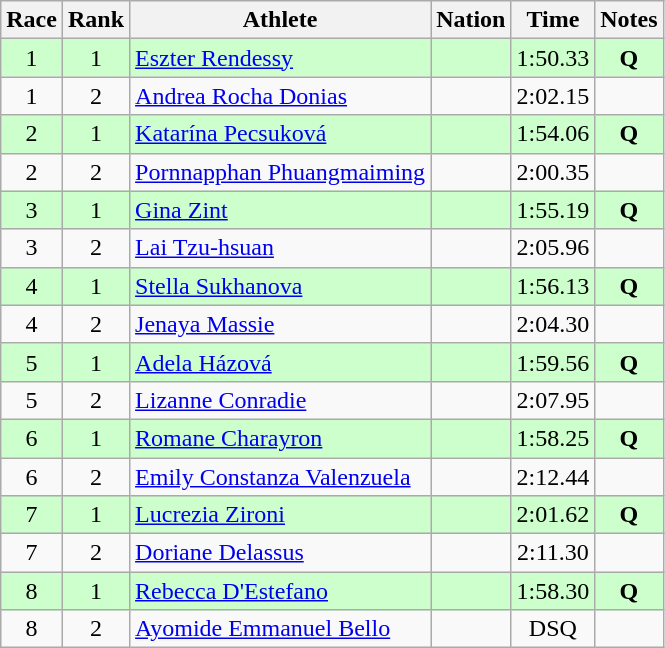<table class="wikitable sortable" style="text-align:center;">
<tr>
<th>Race</th>
<th>Rank</th>
<th>Athlete</th>
<th>Nation</th>
<th>Time</th>
<th>Notes</th>
</tr>
<tr bgcolor=ccffcc>
<td>1</td>
<td>1</td>
<td align=left><a href='#'>Eszter Rendessy</a></td>
<td align=left></td>
<td>1:50.33</td>
<td><strong>Q</strong></td>
</tr>
<tr>
<td>1</td>
<td>2</td>
<td align=left><a href='#'>Andrea Rocha Donias</a></td>
<td align=left></td>
<td>2:02.15</td>
<td></td>
</tr>
<tr bgcolor=ccffcc>
<td>2</td>
<td>1</td>
<td align=left><a href='#'>Katarína Pecsuková</a></td>
<td align=left></td>
<td>1:54.06</td>
<td><strong>Q</strong></td>
</tr>
<tr>
<td>2</td>
<td>2</td>
<td align=left><a href='#'>Pornnapphan Phuangmaiming</a></td>
<td align=left></td>
<td>2:00.35</td>
<td></td>
</tr>
<tr bgcolor=ccffcc>
<td>3</td>
<td>1</td>
<td align=left><a href='#'>Gina Zint</a></td>
<td align=left></td>
<td>1:55.19</td>
<td><strong>Q</strong></td>
</tr>
<tr>
<td>3</td>
<td>2</td>
<td align=left><a href='#'>Lai Tzu-hsuan</a></td>
<td align=left></td>
<td>2:05.96</td>
<td></td>
</tr>
<tr bgcolor=ccffcc>
<td>4</td>
<td>1</td>
<td align=left><a href='#'>Stella Sukhanova</a></td>
<td align=left></td>
<td>1:56.13</td>
<td><strong>Q</strong></td>
</tr>
<tr>
<td>4</td>
<td>2</td>
<td align=left><a href='#'>Jenaya Massie</a></td>
<td align=left></td>
<td>2:04.30</td>
<td></td>
</tr>
<tr bgcolor=ccffcc>
<td>5</td>
<td>1</td>
<td align=left><a href='#'>Adela Házová</a></td>
<td align=left></td>
<td>1:59.56</td>
<td><strong>Q</strong></td>
</tr>
<tr>
<td>5</td>
<td>2</td>
<td align=left><a href='#'>Lizanne Conradie</a></td>
<td align=left></td>
<td>2:07.95</td>
<td></td>
</tr>
<tr bgcolor=ccffcc>
<td>6</td>
<td>1</td>
<td align=left><a href='#'>Romane Charayron</a></td>
<td align=left></td>
<td>1:58.25</td>
<td><strong>Q</strong></td>
</tr>
<tr>
<td>6</td>
<td>2</td>
<td align=left><a href='#'>Emily Constanza Valenzuela</a></td>
<td align=left></td>
<td>2:12.44</td>
<td></td>
</tr>
<tr bgcolor=ccffcc>
<td>7</td>
<td>1</td>
<td align=left><a href='#'>Lucrezia Zironi</a></td>
<td align=left></td>
<td>2:01.62</td>
<td><strong>Q</strong></td>
</tr>
<tr>
<td>7</td>
<td>2</td>
<td align=left><a href='#'>Doriane Delassus</a></td>
<td align=left></td>
<td>2:11.30</td>
<td></td>
</tr>
<tr bgcolor=ccffcc>
<td>8</td>
<td>1</td>
<td align=left><a href='#'>Rebecca D'Estefano</a></td>
<td align=left></td>
<td>1:58.30</td>
<td><strong>Q</strong></td>
</tr>
<tr>
<td>8</td>
<td>2</td>
<td align=left><a href='#'>Ayomide Emmanuel Bello</a></td>
<td align=left></td>
<td>DSQ</td>
<td></td>
</tr>
</table>
